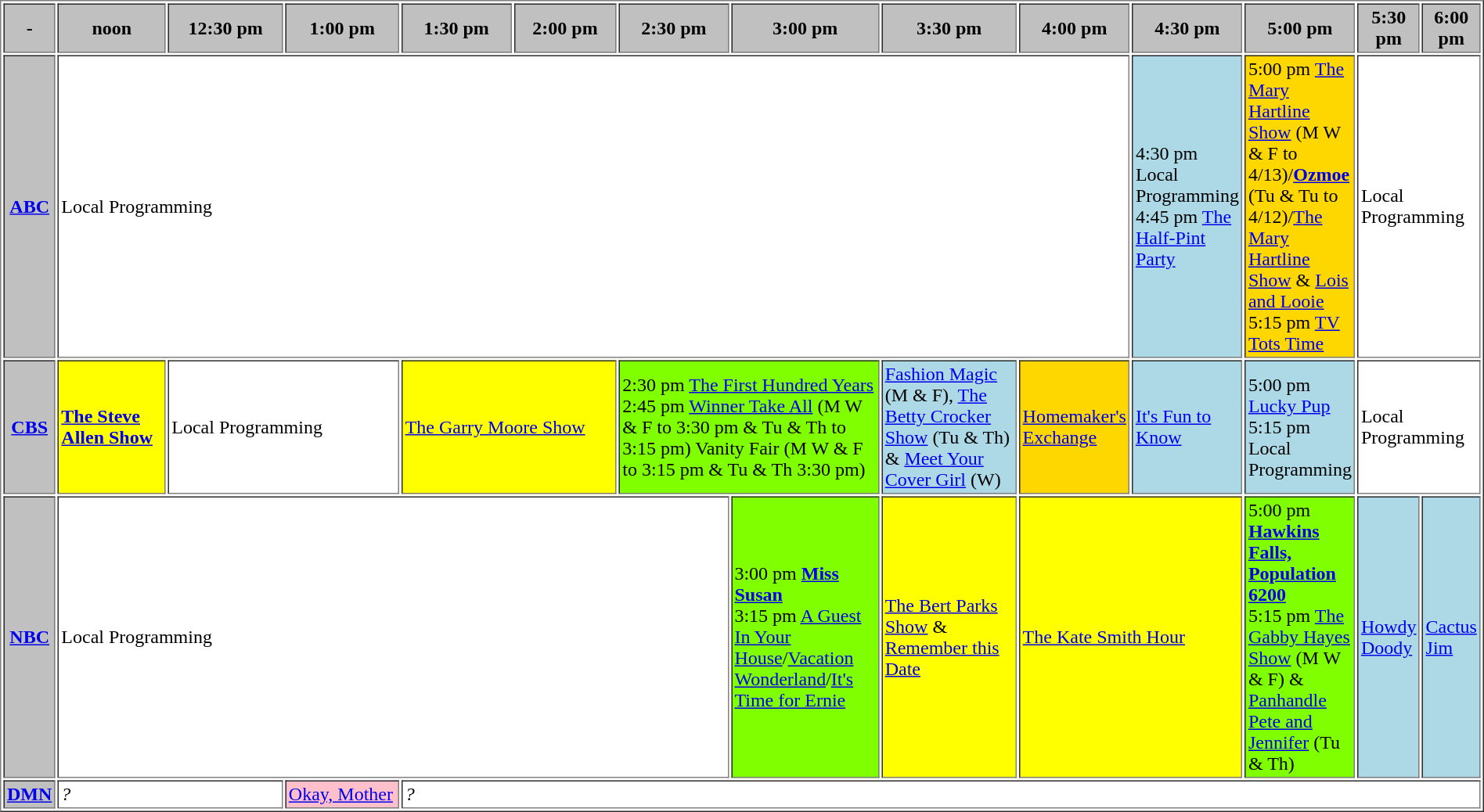<table border="1" cellpadding="2">
<tr>
<th bgcolor="#C0C0C0">-</th>
<th width="12%" bgcolor="#C0C0C0">noon</th>
<th width="13%" bgcolor="#C0C0C0">12:30 pm</th>
<th width="12%" bgcolor="#C0C0C0">1:00 pm</th>
<th width="13%" bgcolor="#C0C0C0">1:30 pm</th>
<th width="12%" bgcolor="#C0C0C0">2:00 pm</th>
<th width="13%" bgcolor="#C0C0C0">2:30 pm</th>
<th width="12%" bgcolor="#C0C0C0">3:00 pm</th>
<th width="13%" bgcolor="#C0C0C0">3:30 pm</th>
<th width="12%" bgcolor="#C0C0C0">4:00 pm</th>
<th width="13%" bgcolor="#C0C0C0">4:30 pm</th>
<th width="12%" bgcolor="#C0C0C0">5:00 pm</th>
<th width="13%" bgcolor="#C0C0C0">5:30 pm</th>
<th width="12%" bgcolor="#C0C0C0">6:00 pm</th>
</tr>
<tr>
<th bgcolor="#C0C0C0"><a href='#'>ABC</a></th>
<td bgcolor="white" colspan="9">Local Programming</td>
<td bgcolor="lightblue">4:30 pm Local Programming<br>4:45 pm <a href='#'>The Half-Pint Party</a></td>
<td bgcolor="gold">5:00 pm <a href='#'>The Mary Hartline Show</a> (M W & F to 4/13)/<strong><a href='#'>Ozmoe</a></strong> (Tu & Tu to 4/12)/<a href='#'>The Mary Hartline Show</a> & <a href='#'>Lois and Looie</a><br>5:15 pm <a href='#'>TV Tots Time</a></td>
<td bgcolor="white" colspan="2">Local Programming</td>
</tr>
<tr>
<th bgcolor="#C0C0C0"><a href='#'>CBS</a></th>
<td bgcolor="yellow"><strong><a href='#'>The Steve Allen Show</a></strong></td>
<td bgcolor="white" colspan="2">Local Programming</td>
<td bgcolor="yellow" colspan="2"><a href='#'>The Garry Moore Show</a></td>
<td bgcolor="chartreuse" colspan="2">2:30 pm <a href='#'>The First Hundred Years</a> 2:45 pm <a href='#'>Winner Take All</a> (M W & F to 3:30 pm & Tu & Th to 3:15 pm) Vanity Fair (M W & F to 3:15 pm & Tu & Th 3:30 pm)</td>
<td bgcolor="lightblue"><a href='#'>Fashion Magic</a> (M & F), <a href='#'>The Betty Crocker Show</a> (Tu & Th) & <a href='#'>Meet Your Cover Girl</a> (W)</td>
<td bgcolor="gold"><a href='#'>Homemaker's Exchange</a></td>
<td bgcolor="lightblue"><a href='#'>It's Fun to Know</a></td>
<td bgcolor="lightblue">5:00 pm <a href='#'>Lucky Pup</a><br>5:15 pm Local Programming</td>
<td bgcolor="white" colspan="2">Local Programming</td>
</tr>
<tr>
<th bgcolor="#C0C0C0"><a href='#'>NBC</a></th>
<td bgcolor="white" colspan="6">Local Programming</td>
<td bgcolor="chartreuse">3:00 pm <strong><a href='#'>Miss Susan</a></strong><br>3:15 pm <a href='#'>A Guest In Your House</a>/<a href='#'>Vacation Wonderland</a>/<a href='#'>It's Time for Ernie</a></td>
<td bgcolor="yellow"><a href='#'>The Bert Parks Show</a> & <a href='#'>Remember this Date</a></td>
<td bgcolor="yellow" colspan="2"><a href='#'>The Kate Smith Hour</a></td>
<td bgcolor="chartreuse">5:00 pm <strong><a href='#'>Hawkins Falls, Population 6200</a></strong><br>5:15 pm <a href='#'>The Gabby Hayes Show</a> (M W & F) & <a href='#'>Panhandle Pete and Jennifer</a> (Tu & Th)</td>
<td bgcolor="lightblue"><a href='#'>Howdy Doody</a></td>
<td bgcolor="lightblue"><a href='#'>Cactus Jim</a></td>
</tr>
<tr>
<th bgcolor="#C0C0C0"><a href='#'>DMN</a></th>
<td bgcolor="white" colspan="2"><em>?</em></td>
<td bgcolor="pink"><a href='#'>Okay, Mother</a></td>
<td bgcolor="white" colspan="10"><em>?</em></td>
</tr>
</table>
